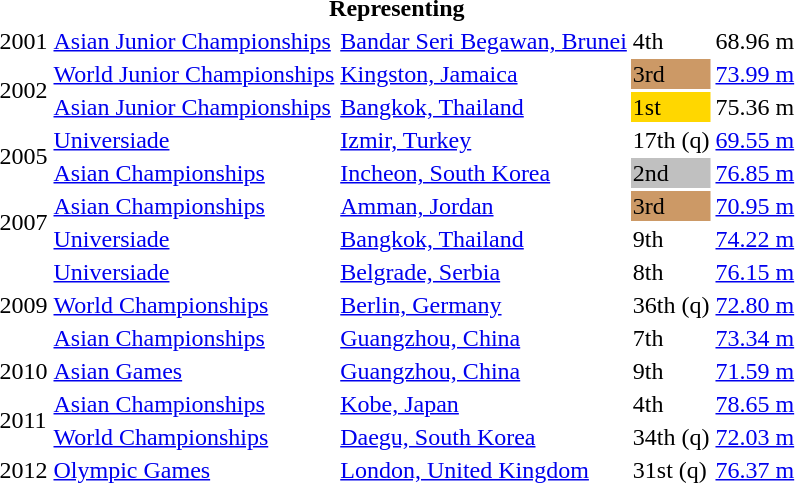<table>
<tr>
<th colspan="5">Representing </th>
</tr>
<tr>
<td>2001</td>
<td><a href='#'>Asian Junior Championships</a></td>
<td><a href='#'>Bandar Seri Begawan, Brunei</a></td>
<td>4th</td>
<td>68.96 m</td>
</tr>
<tr>
<td rowspan=2>2002</td>
<td><a href='#'>World Junior Championships</a></td>
<td><a href='#'>Kingston, Jamaica</a></td>
<td bgcolor="cc9966">3rd</td>
<td><a href='#'>73.99 m</a></td>
</tr>
<tr>
<td><a href='#'>Asian Junior Championships</a></td>
<td><a href='#'>Bangkok, Thailand</a></td>
<td bgcolor="gold">1st</td>
<td>75.36 m</td>
</tr>
<tr>
<td rowspan=2>2005</td>
<td><a href='#'>Universiade</a></td>
<td><a href='#'>Izmir, Turkey</a></td>
<td>17th (q)</td>
<td><a href='#'>69.55 m</a></td>
</tr>
<tr>
<td><a href='#'>Asian Championships</a></td>
<td><a href='#'>Incheon, South Korea</a></td>
<td bgcolor="silver">2nd</td>
<td><a href='#'>76.85 m</a></td>
</tr>
<tr>
<td rowspan=2>2007</td>
<td><a href='#'>Asian Championships</a></td>
<td><a href='#'>Amman, Jordan</a></td>
<td bgcolor="cc9966">3rd</td>
<td><a href='#'>70.95 m</a></td>
</tr>
<tr>
<td><a href='#'>Universiade</a></td>
<td><a href='#'>Bangkok, Thailand</a></td>
<td>9th</td>
<td><a href='#'>74.22 m</a></td>
</tr>
<tr>
<td rowspan=3>2009</td>
<td><a href='#'>Universiade</a></td>
<td><a href='#'>Belgrade, Serbia</a></td>
<td>8th</td>
<td><a href='#'>76.15 m</a></td>
</tr>
<tr>
<td><a href='#'>World Championships</a></td>
<td><a href='#'>Berlin, Germany</a></td>
<td>36th (q)</td>
<td><a href='#'>72.80 m</a></td>
</tr>
<tr>
<td><a href='#'>Asian Championships</a></td>
<td><a href='#'>Guangzhou, China</a></td>
<td>7th</td>
<td><a href='#'>73.34 m</a></td>
</tr>
<tr>
<td>2010</td>
<td><a href='#'>Asian Games</a></td>
<td><a href='#'>Guangzhou, China</a></td>
<td>9th</td>
<td><a href='#'>71.59 m</a></td>
</tr>
<tr>
<td rowspan=2>2011</td>
<td><a href='#'>Asian Championships</a></td>
<td><a href='#'>Kobe, Japan</a></td>
<td>4th</td>
<td><a href='#'>78.65 m</a></td>
</tr>
<tr>
<td><a href='#'>World Championships</a></td>
<td><a href='#'>Daegu, South Korea</a></td>
<td>34th (q)</td>
<td><a href='#'>72.03 m</a></td>
</tr>
<tr>
<td>2012</td>
<td><a href='#'>Olympic Games</a></td>
<td><a href='#'>London, United Kingdom</a></td>
<td>31st (q)</td>
<td><a href='#'>76.37 m</a></td>
</tr>
</table>
